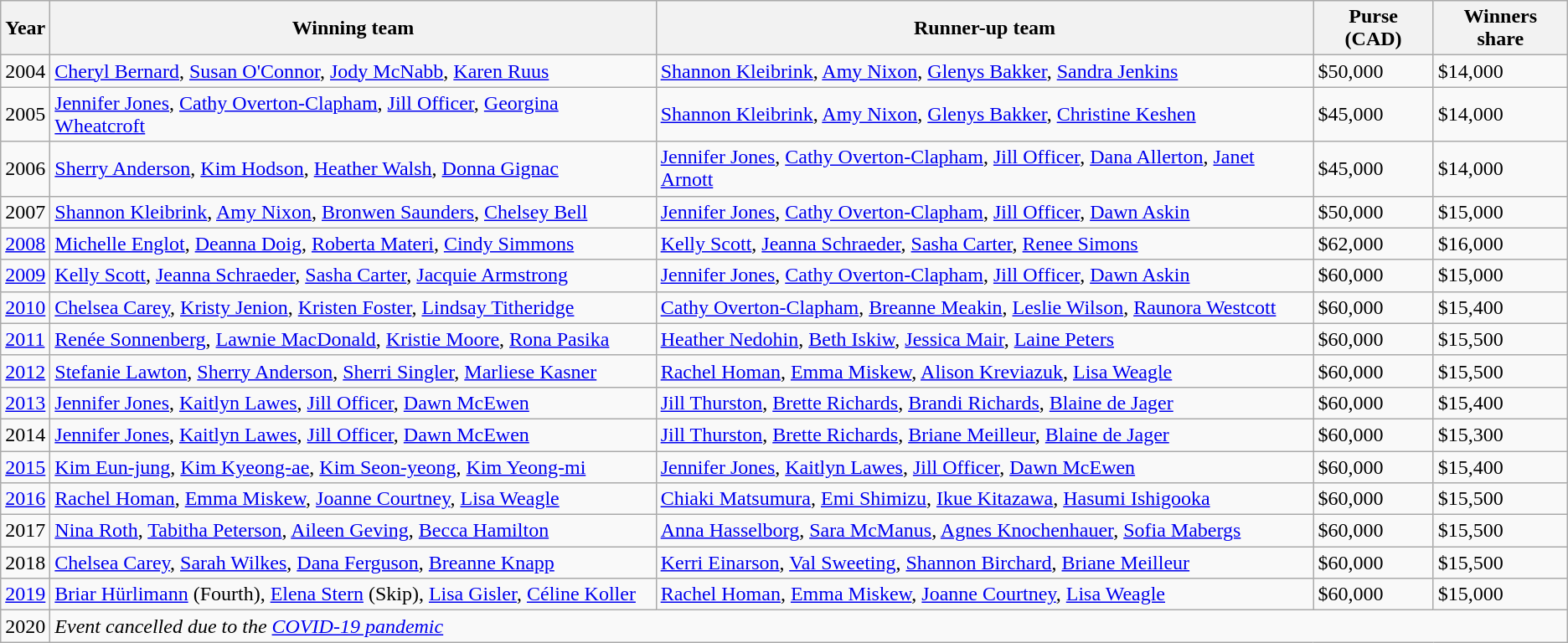<table class="wikitable">
<tr>
<th>Year</th>
<th>Winning team</th>
<th>Runner-up team</th>
<th>Purse (CAD)</th>
<th>Winners share</th>
</tr>
<tr>
<td>2004</td>
<td> <a href='#'>Cheryl Bernard</a>, <a href='#'>Susan O'Connor</a>, <a href='#'>Jody McNabb</a>, <a href='#'>Karen Ruus</a></td>
<td> <a href='#'>Shannon Kleibrink</a>, <a href='#'>Amy Nixon</a>, <a href='#'>Glenys Bakker</a>, <a href='#'>Sandra Jenkins</a></td>
<td>$50,000</td>
<td>$14,000</td>
</tr>
<tr>
<td>2005</td>
<td> <a href='#'>Jennifer Jones</a>, <a href='#'>Cathy Overton-Clapham</a>, <a href='#'>Jill Officer</a>, <a href='#'>Georgina Wheatcroft</a></td>
<td> <a href='#'>Shannon Kleibrink</a>, <a href='#'>Amy Nixon</a>, <a href='#'>Glenys Bakker</a>, <a href='#'>Christine Keshen</a></td>
<td>$45,000</td>
<td>$14,000</td>
</tr>
<tr>
<td>2006</td>
<td> <a href='#'>Sherry Anderson</a>, <a href='#'>Kim Hodson</a>, <a href='#'>Heather Walsh</a>, <a href='#'>Donna Gignac</a></td>
<td> <a href='#'>Jennifer Jones</a>, <a href='#'>Cathy Overton-Clapham</a>, <a href='#'>Jill Officer</a>, <a href='#'>Dana Allerton</a>, <a href='#'>Janet Arnott</a></td>
<td>$45,000</td>
<td>$14,000</td>
</tr>
<tr>
<td>2007</td>
<td> <a href='#'>Shannon Kleibrink</a>, <a href='#'>Amy Nixon</a>, <a href='#'>Bronwen Saunders</a>, <a href='#'>Chelsey Bell</a></td>
<td> <a href='#'>Jennifer Jones</a>, <a href='#'>Cathy Overton-Clapham</a>, <a href='#'>Jill Officer</a>, <a href='#'>Dawn Askin</a></td>
<td>$50,000</td>
<td>$15,000</td>
</tr>
<tr>
<td><a href='#'>2008</a></td>
<td> <a href='#'>Michelle Englot</a>, <a href='#'>Deanna Doig</a>, <a href='#'>Roberta Materi</a>, <a href='#'>Cindy Simmons</a></td>
<td> <a href='#'>Kelly Scott</a>, <a href='#'>Jeanna Schraeder</a>, <a href='#'>Sasha Carter</a>, <a href='#'>Renee Simons</a></td>
<td>$62,000</td>
<td>$16,000</td>
</tr>
<tr>
<td><a href='#'>2009</a></td>
<td> <a href='#'>Kelly Scott</a>, <a href='#'>Jeanna Schraeder</a>, <a href='#'>Sasha Carter</a>, <a href='#'>Jacquie Armstrong</a></td>
<td> <a href='#'>Jennifer Jones</a>, <a href='#'>Cathy Overton-Clapham</a>, <a href='#'>Jill Officer</a>, <a href='#'>Dawn Askin</a></td>
<td>$60,000</td>
<td>$15,000</td>
</tr>
<tr>
<td><a href='#'>2010</a></td>
<td> <a href='#'>Chelsea Carey</a>, <a href='#'>Kristy Jenion</a>, <a href='#'>Kristen Foster</a>, <a href='#'>Lindsay Titheridge</a></td>
<td> <a href='#'>Cathy Overton-Clapham</a>, <a href='#'>Breanne Meakin</a>, <a href='#'>Leslie Wilson</a>, <a href='#'>Raunora Westcott</a></td>
<td>$60,000</td>
<td>$15,400</td>
</tr>
<tr>
<td><a href='#'>2011</a></td>
<td> <a href='#'>Renée Sonnenberg</a>, <a href='#'>Lawnie MacDonald</a>, <a href='#'>Kristie Moore</a>, <a href='#'>Rona Pasika</a></td>
<td> <a href='#'>Heather Nedohin</a>, <a href='#'>Beth Iskiw</a>, <a href='#'>Jessica Mair</a>, <a href='#'>Laine Peters</a></td>
<td>$60,000</td>
<td>$15,500</td>
</tr>
<tr>
<td><a href='#'>2012</a></td>
<td> <a href='#'>Stefanie Lawton</a>, <a href='#'>Sherry Anderson</a>, <a href='#'>Sherri Singler</a>, <a href='#'>Marliese Kasner</a></td>
<td> <a href='#'>Rachel Homan</a>, <a href='#'>Emma Miskew</a>, <a href='#'>Alison Kreviazuk</a>, <a href='#'>Lisa Weagle</a></td>
<td>$60,000</td>
<td>$15,500</td>
</tr>
<tr>
<td><a href='#'>2013</a></td>
<td> <a href='#'>Jennifer Jones</a>, <a href='#'>Kaitlyn Lawes</a>, <a href='#'>Jill Officer</a>, <a href='#'>Dawn McEwen</a></td>
<td> <a href='#'>Jill Thurston</a>, <a href='#'>Brette Richards</a>, <a href='#'>Brandi Richards</a>, <a href='#'>Blaine de Jager</a></td>
<td>$60,000</td>
<td>$15,400</td>
</tr>
<tr>
<td>2014</td>
<td> <a href='#'>Jennifer Jones</a>, <a href='#'>Kaitlyn Lawes</a>, <a href='#'>Jill Officer</a>, <a href='#'>Dawn McEwen</a></td>
<td> <a href='#'>Jill Thurston</a>, <a href='#'>Brette Richards</a>, <a href='#'>Briane Meilleur</a>, <a href='#'>Blaine de Jager</a></td>
<td>$60,000</td>
<td>$15,300</td>
</tr>
<tr>
<td><a href='#'>2015</a></td>
<td> <a href='#'>Kim Eun-jung</a>, <a href='#'>Kim Kyeong-ae</a>, <a href='#'>Kim Seon-yeong</a>, <a href='#'>Kim Yeong-mi</a></td>
<td> <a href='#'>Jennifer Jones</a>, <a href='#'>Kaitlyn Lawes</a>, <a href='#'>Jill Officer</a>, <a href='#'>Dawn McEwen</a></td>
<td>$60,000</td>
<td>$15,400</td>
</tr>
<tr>
<td><a href='#'>2016</a></td>
<td> <a href='#'>Rachel Homan</a>, <a href='#'>Emma Miskew</a>, <a href='#'>Joanne Courtney</a>, <a href='#'>Lisa Weagle</a></td>
<td> <a href='#'>Chiaki Matsumura</a>, <a href='#'>Emi Shimizu</a>, <a href='#'>Ikue Kitazawa</a>, <a href='#'>Hasumi Ishigooka</a></td>
<td>$60,000</td>
<td>$15,500</td>
</tr>
<tr>
<td>2017</td>
<td> <a href='#'>Nina Roth</a>, <a href='#'>Tabitha Peterson</a>, <a href='#'>Aileen Geving</a>, <a href='#'>Becca Hamilton</a></td>
<td> <a href='#'>Anna Hasselborg</a>, <a href='#'>Sara McManus</a>, <a href='#'>Agnes Knochenhauer</a>, <a href='#'>Sofia Mabergs</a></td>
<td>$60,000</td>
<td>$15,500</td>
</tr>
<tr>
<td>2018</td>
<td> <a href='#'>Chelsea Carey</a>, <a href='#'>Sarah Wilkes</a>, <a href='#'>Dana Ferguson</a>, <a href='#'>Breanne Knapp</a></td>
<td> <a href='#'>Kerri Einarson</a>, <a href='#'>Val Sweeting</a>, <a href='#'>Shannon Birchard</a>, <a href='#'>Briane Meilleur</a></td>
<td>$60,000</td>
<td>$15,500</td>
</tr>
<tr>
<td><a href='#'>2019</a></td>
<td> <a href='#'>Briar Hürlimann</a> (Fourth), <a href='#'>Elena Stern</a> (Skip), <a href='#'>Lisa Gisler</a>, <a href='#'>Céline Koller</a></td>
<td> <a href='#'>Rachel Homan</a>, <a href='#'>Emma Miskew</a>, <a href='#'>Joanne Courtney</a>, <a href='#'>Lisa Weagle</a></td>
<td>$60,000</td>
<td>$15,000</td>
</tr>
<tr>
<td>2020</td>
<td colspan="4"><em>Event cancelled due to the <a href='#'>COVID-19 pandemic</a></em></td>
</tr>
</table>
